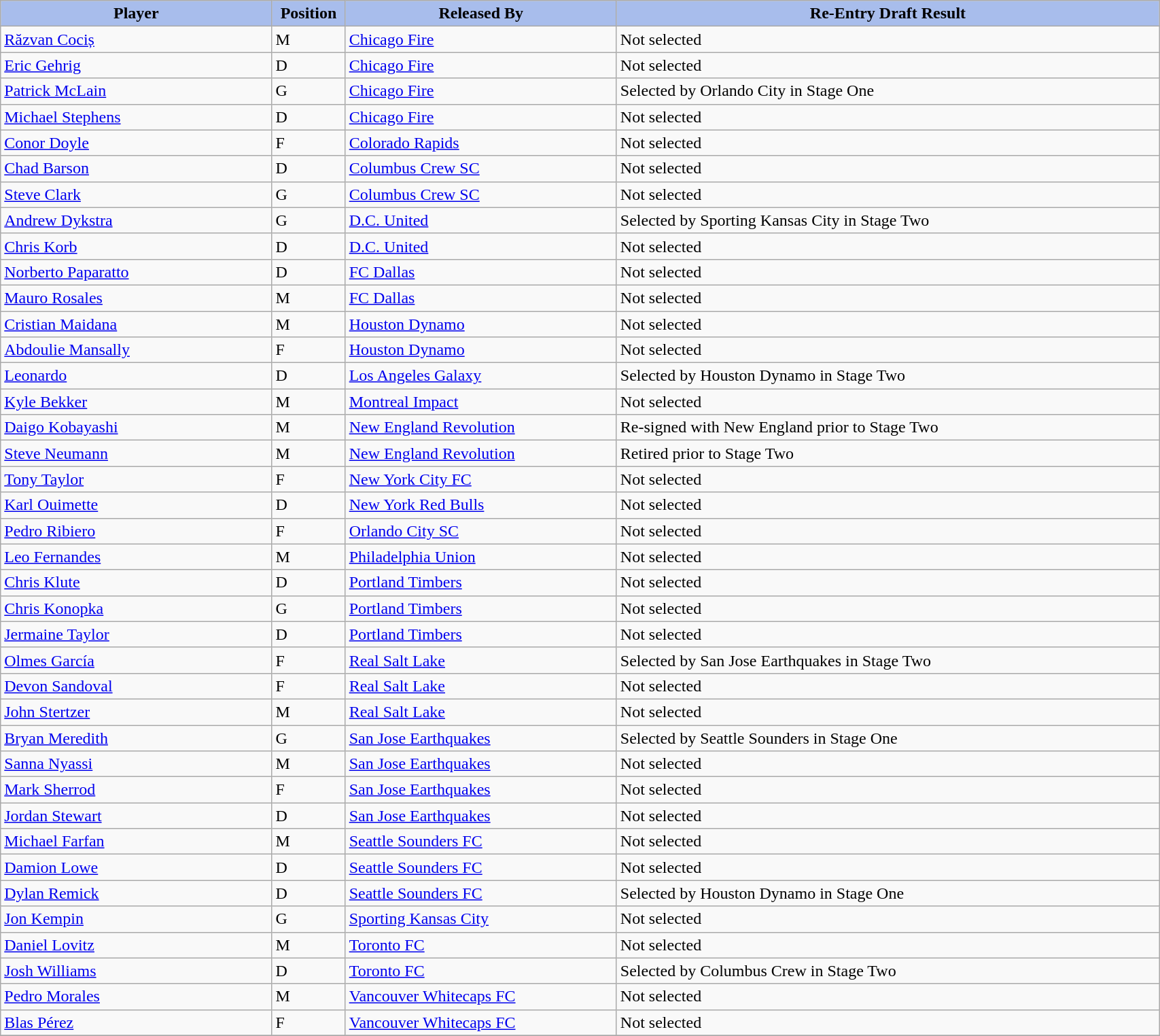<table class="wikitable sortable" style="width:90%">
<tr>
<th style="background:#A8BDEC;" width=20%>Player</th>
<th width=5% style="background:#A8BDEC;">Position</th>
<th width=20% style="background:#A8BDEC;">Released By</th>
<th width=40% style="background:#A8BDEC;">Re-Entry Draft Result</th>
</tr>
<tr>
<td><a href='#'>Răzvan Cociș</a></td>
<td>M</td>
<td><a href='#'>Chicago Fire</a></td>
<td>Not selected</td>
</tr>
<tr>
<td><a href='#'>Eric Gehrig</a></td>
<td>D</td>
<td><a href='#'>Chicago Fire</a></td>
<td>Not selected</td>
</tr>
<tr>
<td><a href='#'>Patrick McLain</a></td>
<td>G</td>
<td><a href='#'>Chicago Fire</a></td>
<td>Selected by Orlando City in Stage One</td>
</tr>
<tr>
<td><a href='#'>Michael Stephens</a></td>
<td>D</td>
<td><a href='#'>Chicago Fire</a></td>
<td>Not selected</td>
</tr>
<tr>
<td><a href='#'>Conor Doyle</a></td>
<td>F</td>
<td><a href='#'>Colorado Rapids</a></td>
<td>Not selected</td>
</tr>
<tr>
<td><a href='#'>Chad Barson</a></td>
<td>D</td>
<td><a href='#'>Columbus Crew SC</a></td>
<td>Not selected</td>
</tr>
<tr>
<td><a href='#'>Steve Clark</a></td>
<td>G</td>
<td><a href='#'>Columbus Crew SC</a></td>
<td>Not selected</td>
</tr>
<tr>
<td><a href='#'>Andrew Dykstra</a></td>
<td>G</td>
<td><a href='#'>D.C. United</a></td>
<td>Selected by Sporting Kansas City in Stage Two</td>
</tr>
<tr>
<td><a href='#'>Chris Korb</a></td>
<td>D</td>
<td><a href='#'>D.C. United</a></td>
<td>Not selected</td>
</tr>
<tr>
<td><a href='#'>Norberto Paparatto</a></td>
<td>D</td>
<td><a href='#'>FC Dallas</a></td>
<td>Not selected</td>
</tr>
<tr>
<td><a href='#'>Mauro Rosales</a></td>
<td>M</td>
<td><a href='#'>FC Dallas</a></td>
<td>Not selected</td>
</tr>
<tr>
<td><a href='#'>Cristian Maidana</a></td>
<td>M</td>
<td><a href='#'>Houston Dynamo</a></td>
<td>Not selected</td>
</tr>
<tr>
<td><a href='#'>Abdoulie Mansally</a></td>
<td>F</td>
<td><a href='#'>Houston Dynamo</a></td>
<td>Not selected</td>
</tr>
<tr>
<td><a href='#'>Leonardo</a></td>
<td>D</td>
<td><a href='#'>Los Angeles Galaxy</a></td>
<td>Selected by Houston Dynamo in Stage Two</td>
</tr>
<tr>
<td><a href='#'>Kyle Bekker</a></td>
<td>M</td>
<td><a href='#'>Montreal Impact</a></td>
<td>Not selected</td>
</tr>
<tr>
<td><a href='#'>Daigo Kobayashi</a></td>
<td>M</td>
<td><a href='#'>New England Revolution</a></td>
<td>Re-signed with New England prior to Stage Two</td>
</tr>
<tr>
<td><a href='#'>Steve Neumann</a></td>
<td>M</td>
<td><a href='#'>New England Revolution</a></td>
<td>Retired prior to Stage Two</td>
</tr>
<tr>
<td><a href='#'>Tony Taylor</a></td>
<td>F</td>
<td><a href='#'>New York City FC</a></td>
<td>Not selected</td>
</tr>
<tr>
<td><a href='#'>Karl Ouimette</a></td>
<td>D</td>
<td><a href='#'>New York Red Bulls</a></td>
<td>Not selected</td>
</tr>
<tr>
<td><a href='#'>Pedro Ribiero</a></td>
<td>F</td>
<td><a href='#'>Orlando City SC</a></td>
<td>Not selected</td>
</tr>
<tr>
<td><a href='#'>Leo Fernandes</a></td>
<td>M</td>
<td><a href='#'>Philadelphia Union</a></td>
<td>Not selected</td>
</tr>
<tr>
<td><a href='#'>Chris Klute</a></td>
<td>D</td>
<td><a href='#'>Portland Timbers</a></td>
<td>Not selected</td>
</tr>
<tr>
<td><a href='#'>Chris Konopka</a></td>
<td>G</td>
<td><a href='#'>Portland Timbers</a></td>
<td>Not selected</td>
</tr>
<tr>
<td><a href='#'>Jermaine Taylor</a></td>
<td>D</td>
<td><a href='#'>Portland Timbers</a></td>
<td>Not selected</td>
</tr>
<tr>
<td><a href='#'>Olmes García</a></td>
<td>F</td>
<td><a href='#'>Real Salt Lake</a></td>
<td>Selected by San Jose Earthquakes in Stage Two</td>
</tr>
<tr>
<td><a href='#'>Devon Sandoval</a></td>
<td>F</td>
<td><a href='#'>Real Salt Lake</a></td>
<td>Not selected</td>
</tr>
<tr>
<td><a href='#'>John Stertzer</a></td>
<td>M</td>
<td><a href='#'>Real Salt Lake</a></td>
<td>Not selected</td>
</tr>
<tr>
<td><a href='#'>Bryan Meredith</a></td>
<td>G</td>
<td><a href='#'>San Jose Earthquakes</a></td>
<td>Selected by Seattle Sounders in Stage One</td>
</tr>
<tr>
<td><a href='#'>Sanna Nyassi</a></td>
<td>M</td>
<td><a href='#'>San Jose Earthquakes</a></td>
<td>Not selected</td>
</tr>
<tr>
<td><a href='#'>Mark Sherrod</a></td>
<td>F</td>
<td><a href='#'>San Jose Earthquakes</a></td>
<td>Not selected</td>
</tr>
<tr>
<td><a href='#'>Jordan Stewart</a></td>
<td>D</td>
<td><a href='#'>San Jose Earthquakes</a></td>
<td>Not selected</td>
</tr>
<tr>
<td><a href='#'>Michael Farfan</a></td>
<td>M</td>
<td><a href='#'>Seattle Sounders FC</a></td>
<td>Not selected</td>
</tr>
<tr>
<td><a href='#'>Damion Lowe</a></td>
<td>D</td>
<td><a href='#'>Seattle Sounders FC</a></td>
<td>Not selected</td>
</tr>
<tr>
<td><a href='#'>Dylan Remick</a></td>
<td>D</td>
<td><a href='#'>Seattle Sounders FC</a></td>
<td>Selected by Houston Dynamo in Stage One</td>
</tr>
<tr>
<td><a href='#'>Jon Kempin</a></td>
<td>G</td>
<td><a href='#'>Sporting Kansas City</a></td>
<td>Not selected</td>
</tr>
<tr>
<td><a href='#'>Daniel Lovitz</a></td>
<td>M</td>
<td><a href='#'>Toronto FC</a></td>
<td>Not selected</td>
</tr>
<tr>
<td><a href='#'>Josh Williams</a></td>
<td>D</td>
<td><a href='#'>Toronto FC</a></td>
<td>Selected by Columbus Crew in Stage Two</td>
</tr>
<tr>
<td><a href='#'>Pedro Morales</a></td>
<td>M</td>
<td><a href='#'>Vancouver Whitecaps FC</a></td>
<td>Not selected</td>
</tr>
<tr>
<td><a href='#'>Blas Pérez</a></td>
<td>F</td>
<td><a href='#'>Vancouver Whitecaps FC</a></td>
<td>Not selected</td>
</tr>
<tr>
</tr>
</table>
